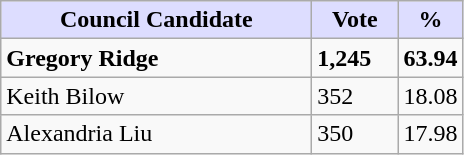<table class="wikitable sortable">
<tr>
<th style="background:#ddf; width:200px;">Council Candidate</th>
<th style="background:#ddf; width:50px;">Vote</th>
<th style="background:#ddf; width:30px;">%</th>
</tr>
<tr>
<td><strong>Gregory Ridge</strong></td>
<td><strong>1,245</strong></td>
<td><strong>63.94</strong></td>
</tr>
<tr>
<td>Keith Bilow</td>
<td>352</td>
<td>18.08</td>
</tr>
<tr>
<td>Alexandria Liu</td>
<td>350</td>
<td>17.98</td>
</tr>
</table>
